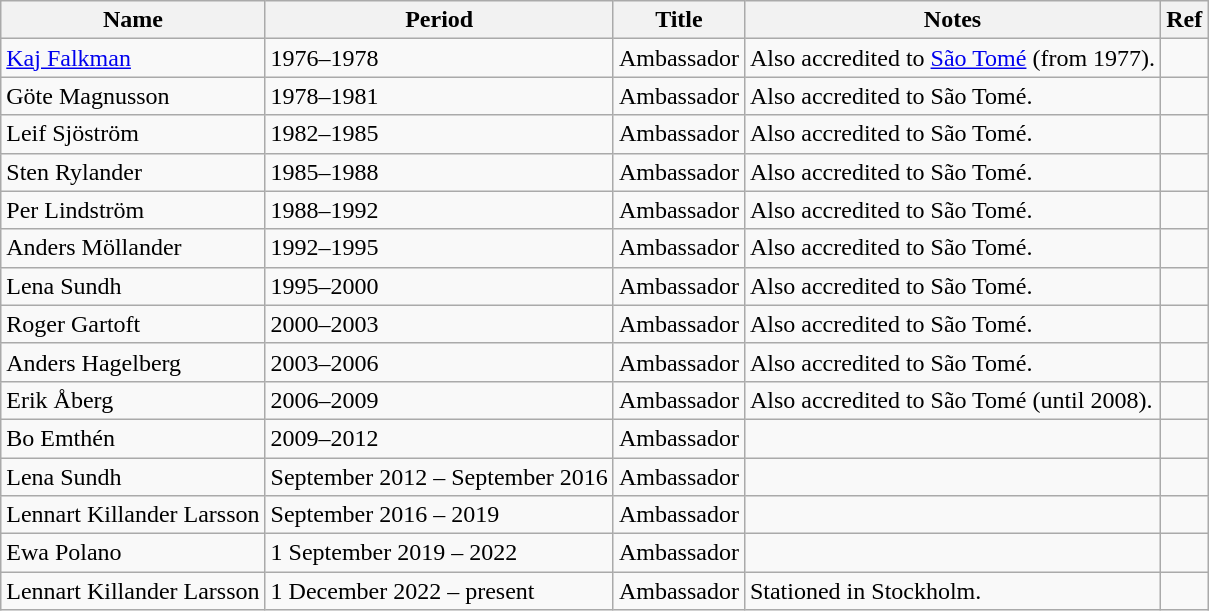<table class="wikitable">
<tr>
<th>Name</th>
<th>Period</th>
<th>Title</th>
<th>Notes</th>
<th>Ref</th>
</tr>
<tr>
<td><a href='#'>Kaj Falkman</a></td>
<td>1976–1978</td>
<td>Ambassador</td>
<td>Also accredited to <a href='#'>São Tomé</a> (from 1977).</td>
<td></td>
</tr>
<tr>
<td>Göte Magnusson</td>
<td>1978–1981</td>
<td>Ambassador</td>
<td>Also accredited to São Tomé.</td>
<td></td>
</tr>
<tr>
<td>Leif Sjöström</td>
<td>1982–1985</td>
<td>Ambassador</td>
<td>Also accredited to São Tomé.</td>
<td></td>
</tr>
<tr>
<td>Sten Rylander</td>
<td>1985–1988</td>
<td>Ambassador</td>
<td>Also accredited to São Tomé.</td>
<td></td>
</tr>
<tr>
<td>Per Lindström</td>
<td>1988–1992</td>
<td>Ambassador</td>
<td>Also accredited to São Tomé.</td>
<td></td>
</tr>
<tr>
<td>Anders Möllander</td>
<td>1992–1995</td>
<td>Ambassador</td>
<td>Also accredited to São Tomé.</td>
<td></td>
</tr>
<tr>
<td>Lena Sundh</td>
<td>1995–2000</td>
<td>Ambassador</td>
<td>Also accredited to São Tomé.</td>
<td></td>
</tr>
<tr>
<td>Roger Gartoft</td>
<td>2000–2003</td>
<td>Ambassador</td>
<td>Also accredited to São Tomé.</td>
<td></td>
</tr>
<tr>
<td>Anders Hagelberg</td>
<td>2003–2006</td>
<td>Ambassador</td>
<td>Also accredited to São Tomé.</td>
<td></td>
</tr>
<tr>
<td>Erik Åberg</td>
<td>2006–2009</td>
<td>Ambassador</td>
<td>Also accredited to São Tomé (until 2008).</td>
<td></td>
</tr>
<tr>
<td>Bo Emthén</td>
<td>2009–2012</td>
<td>Ambassador</td>
<td></td>
<td></td>
</tr>
<tr>
<td>Lena Sundh</td>
<td>September 2012 – September 2016</td>
<td>Ambassador</td>
<td></td>
<td></td>
</tr>
<tr>
<td>Lennart Killander Larsson</td>
<td>September 2016 – 2019</td>
<td>Ambassador</td>
<td></td>
<td></td>
</tr>
<tr>
<td>Ewa Polano</td>
<td>1 September 2019 – 2022</td>
<td>Ambassador</td>
<td></td>
<td></td>
</tr>
<tr>
<td>Lennart Killander Larsson</td>
<td>1 December 2022 – present</td>
<td>Ambassador</td>
<td>Stationed in Stockholm.</td>
<td></td>
</tr>
</table>
